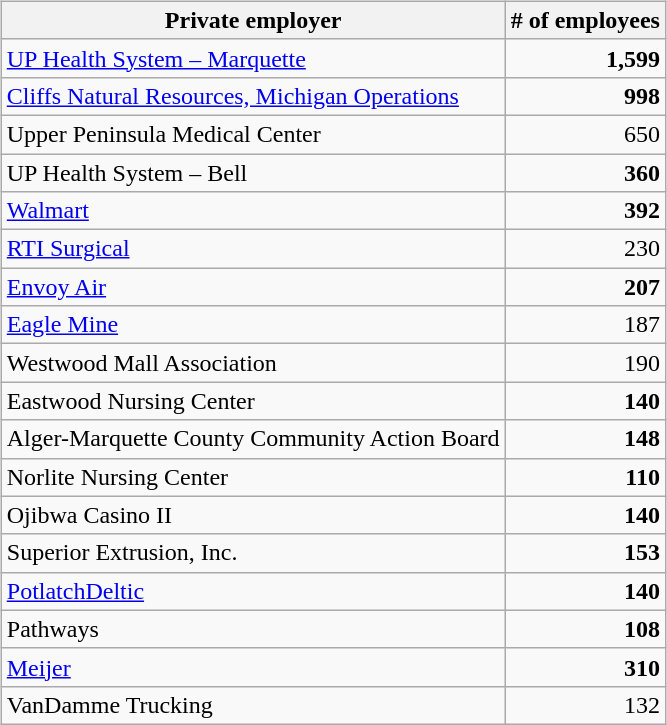<table>
<tr valign='top'>
<td><br><table class='wikitable sortable'>
<tr>
<th>Private employer</th>
<th># of employees</th>
</tr>
<tr>
<td><a href='#'>UP Health System – Marquette</a></td>
<td align=right><strong>1,599</strong></td>
</tr>
<tr>
<td><a href='#'>Cliffs Natural Resources, Michigan Operations</a></td>
<td align=right><strong>998</strong></td>
</tr>
<tr>
<td>Upper Peninsula Medical Center</td>
<td align=right>650</td>
</tr>
<tr>
<td>UP Health System – Bell</td>
<td align=right><strong>360</strong></td>
</tr>
<tr>
<td><a href='#'>Walmart</a></td>
<td align=right><strong>392</strong></td>
</tr>
<tr>
<td><a href='#'>RTI Surgical</a></td>
<td align=right>230</td>
</tr>
<tr>
<td><a href='#'>Envoy Air</a></td>
<td align=right><strong>207</strong></td>
</tr>
<tr>
<td><a href='#'>Eagle Mine</a></td>
<td align=right>187</td>
</tr>
<tr>
<td>Westwood Mall Association</td>
<td align=right>190</td>
</tr>
<tr>
<td>Eastwood Nursing Center</td>
<td align=right><strong>140</strong></td>
</tr>
<tr>
<td>Alger-Marquette County Community Action Board</td>
<td align=right><strong>148</strong></td>
</tr>
<tr>
<td>Norlite Nursing Center</td>
<td align=right><strong>110</strong></td>
</tr>
<tr>
<td>Ojibwa Casino II</td>
<td align=right><strong>140</strong></td>
</tr>
<tr>
<td>Superior Extrusion, Inc.</td>
<td align=right><strong>153</strong></td>
</tr>
<tr>
<td><a href='#'>PotlatchDeltic</a></td>
<td align=right><strong>140</strong></td>
</tr>
<tr>
<td>Pathways</td>
<td align=right><strong>108</strong></td>
</tr>
<tr>
<td><a href='#'>Meijer</a></td>
<td align=right><strong>310</strong></td>
</tr>
<tr>
<td>VanDamme Trucking</td>
<td align=right>132</td>
</tr>
</table>
</td>
<td>    </td>
<td></td>
</tr>
</table>
